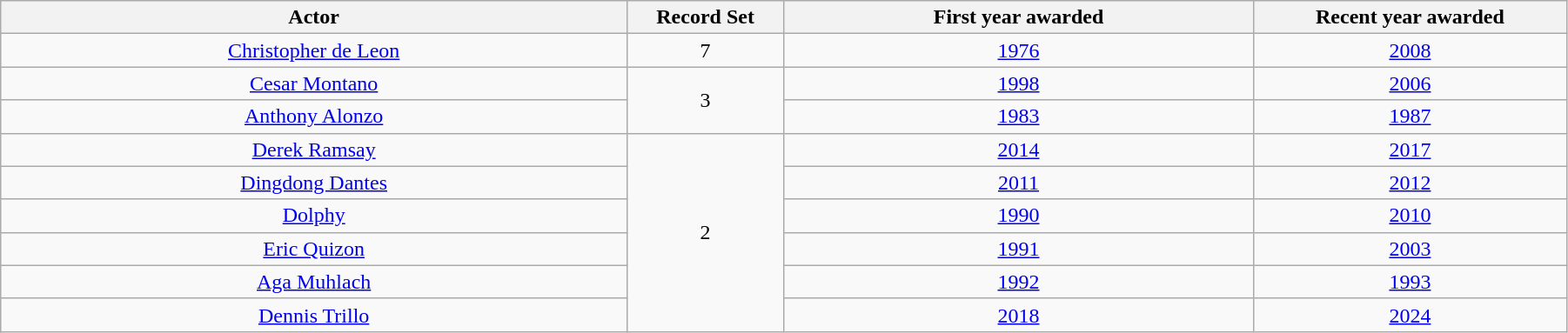<table class="wikitable" style="width:95%; text-align:center;">
<tr>
<th width=40%>Actor</th>
<th width=10%>Record Set</th>
<th style="width:30%;">First year awarded</th>
<th width=30%>Recent year awarded</th>
</tr>
<tr>
<td><a href='#'>Christopher de Leon</a></td>
<td>7</td>
<td><a href='#'>1976</a></td>
<td><a href='#'>2008</a></td>
</tr>
<tr>
<td><a href='#'>Cesar Montano</a></td>
<td rowspan=2>3</td>
<td><a href='#'>1998</a></td>
<td><a href='#'>2006</a></td>
</tr>
<tr>
<td><a href='#'>Anthony Alonzo</a></td>
<td><a href='#'>1983</a></td>
<td><a href='#'>1987</a></td>
</tr>
<tr>
<td><a href='#'>Derek Ramsay</a></td>
<td rowspan="6">2</td>
<td><a href='#'>2014</a></td>
<td><a href='#'>2017</a></td>
</tr>
<tr>
<td><a href='#'>Dingdong Dantes</a></td>
<td><a href='#'>2011</a></td>
<td><a href='#'>2012</a></td>
</tr>
<tr>
<td><a href='#'>Dolphy</a></td>
<td><a href='#'>1990</a></td>
<td><a href='#'>2010</a></td>
</tr>
<tr>
<td><a href='#'>Eric Quizon</a></td>
<td><a href='#'>1991</a></td>
<td><a href='#'>2003</a></td>
</tr>
<tr>
<td><a href='#'>Aga Muhlach</a></td>
<td><a href='#'>1992</a></td>
<td><a href='#'>1993</a></td>
</tr>
<tr>
<td><a href='#'>Dennis Trillo</a></td>
<td><a href='#'>2018</a></td>
<td><a href='#'>2024</a></td>
</tr>
</table>
